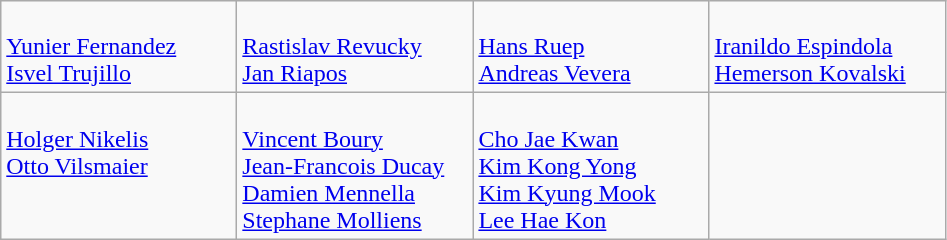<table class="wikitable">
<tr>
<td style="vertical-align:top; width:150px"><br><a href='#'>Yunier Fernandez</a><br><a href='#'>Isvel Trujillo</a></td>
<td style="vertical-align:top; width:150px"><br><a href='#'>Rastislav Revucky</a><br><a href='#'>Jan Riapos</a></td>
<td style="vertical-align:top; width:150px"><br><a href='#'>Hans Ruep</a><br><a href='#'>Andreas Vevera</a></td>
<td style="vertical-align:top; width:150px"><br><a href='#'>Iranildo Espindola</a><br><a href='#'>Hemerson Kovalski</a></td>
</tr>
<tr>
<td style="vertical-align:top; width:150px"><br><a href='#'>Holger Nikelis</a><br><a href='#'>Otto Vilsmaier</a></td>
<td style="vertical-align:top; width:150px"><br><a href='#'>Vincent Boury</a><br><a href='#'>Jean-Francois Ducay</a><br><a href='#'>Damien Mennella</a><br><a href='#'>Stephane Molliens</a></td>
<td style="vertical-align:top; width:150px"><br><a href='#'>Cho Jae Kwan</a><br><a href='#'>Kim Kong Yong</a><br><a href='#'>Kim Kyung Mook</a><br><a href='#'>Lee Hae Kon</a></td>
</tr>
</table>
